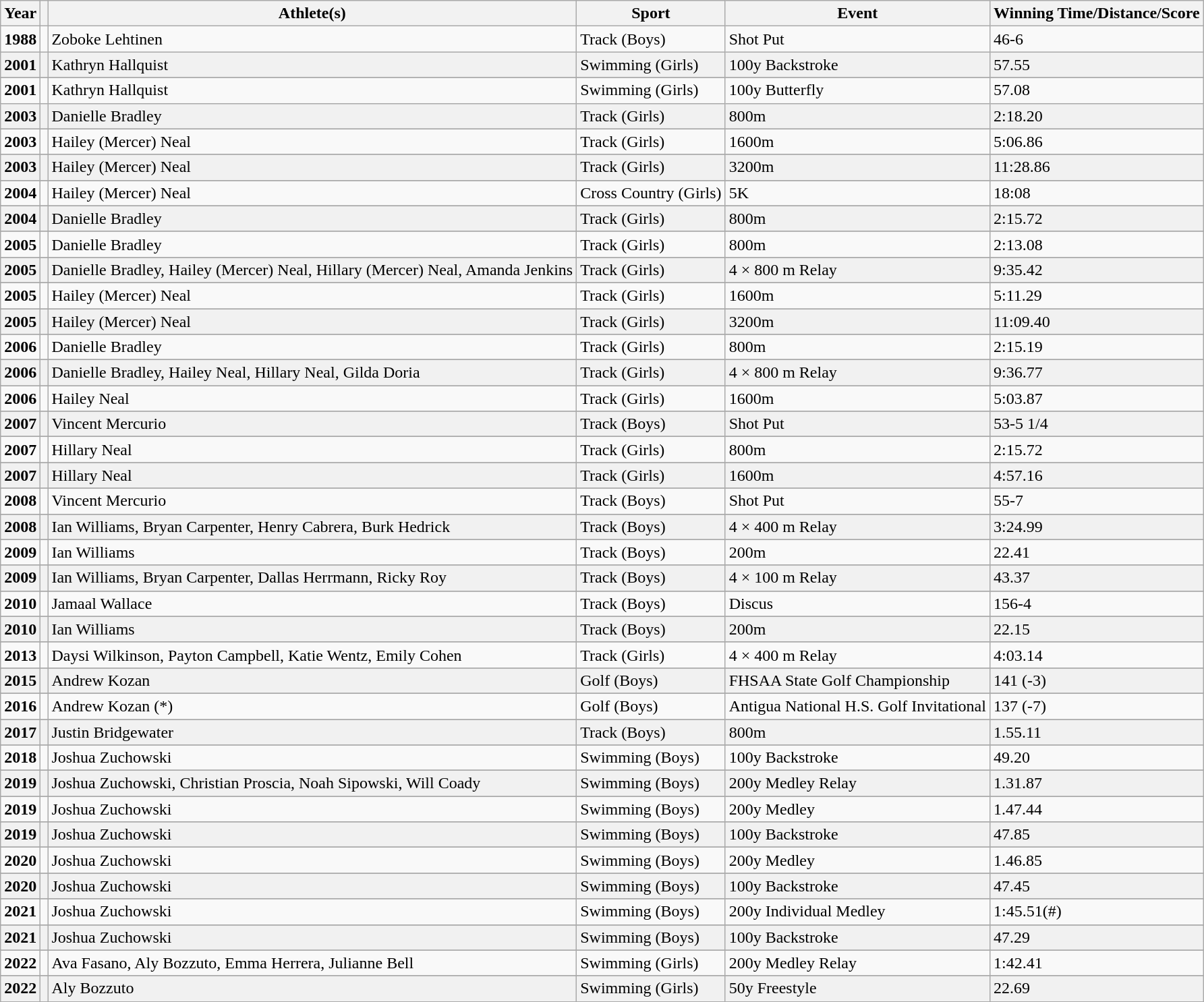<table class="wikitable mw-collapsible mw-collapsed">
<tr>
<th>Year</th>
<th></th>
<th>Athlete(s)</th>
<th>Sport</th>
<th>Event</th>
<th>Winning Time/Distance/Score</th>
</tr>
<tr>
<td><strong>1988</strong></td>
<td></td>
<td>Zoboke Lehtinen</td>
<td>Track (Boys)</td>
<td>Shot Put</td>
<td>46-6</td>
</tr>
<tr>
<td style="background:#F1F1F1;"><strong>2001</strong></td>
<td style="background:#F1F1F1;"></td>
<td style="background:#F1F1F1;">Kathryn Hallquist</td>
<td style="background:#F1F1F1;">Swimming (Girls)</td>
<td style="background:#F1F1F1;">100y Backstroke</td>
<td style="background:#F1F1F1;">57.55</td>
</tr>
<tr>
</tr>
<tr>
<td><strong>2001</strong></td>
<td></td>
<td>Kathryn Hallquist</td>
<td>Swimming (Girls)</td>
<td>100y Butterfly</td>
<td>57.08</td>
</tr>
<tr>
<td style="background:#F1F1F1;"><strong>2003</strong></td>
<td style="background:#F1F1F1;"></td>
<td style="background:#F1F1F1;">Danielle Bradley</td>
<td style="background:#F1F1F1;">Track (Girls)</td>
<td style="background:#F1F1F1;">800m</td>
<td style="background:#F1F1F1;">2:18.20</td>
</tr>
<tr>
</tr>
<tr>
<td><strong>2003</strong></td>
<td></td>
<td>Hailey (Mercer) Neal</td>
<td>Track (Girls)</td>
<td>1600m</td>
<td>5:06.86</td>
</tr>
<tr>
</tr>
<tr>
<td style="background:#F1F1F1;"><strong>2003</strong></td>
<td style="background:#F1F1F1;"></td>
<td style="background:#F1F1F1;">Hailey (Mercer) Neal</td>
<td style="background:#F1F1F1;">Track (Girls)</td>
<td style="background:#F1F1F1;">3200m</td>
<td style="background:#F1F1F1;">11:28.86</td>
</tr>
<tr>
</tr>
<tr>
<td><strong>2004</strong></td>
<td></td>
<td>Hailey (Mercer) Neal</td>
<td>Cross Country (Girls)</td>
<td>5K</td>
<td>18:08</td>
</tr>
<tr>
</tr>
<tr>
<td style="background:#F1F1F1;"><strong>2004</strong></td>
<td style="background:#F1F1F1;"></td>
<td style="background:#F1F1F1;">Danielle Bradley</td>
<td style="background:#F1F1F1;">Track (Girls)</td>
<td style="background:#F1F1F1;">800m</td>
<td style="background:#F1F1F1;">2:15.72</td>
</tr>
<tr>
</tr>
<tr>
<td><strong>2005</strong></td>
<td></td>
<td>Danielle Bradley</td>
<td>Track (Girls)</td>
<td>800m</td>
<td>2:13.08</td>
</tr>
<tr>
</tr>
<tr>
<td style="background:#F1F1F1;"><strong>2005</strong></td>
<td style="background:#F1F1F1;"></td>
<td style="background:#F1F1F1;">Danielle Bradley, Hailey (Mercer) Neal, Hillary (Mercer) Neal, Amanda Jenkins</td>
<td style="background:#F1F1F1;">Track (Girls)</td>
<td style="background:#F1F1F1;">4 × 800 m Relay</td>
<td style="background:#F1F1F1;">9:35.42</td>
</tr>
<tr>
</tr>
<tr>
<td><strong>2005</strong></td>
<td></td>
<td>Hailey (Mercer) Neal</td>
<td>Track (Girls)</td>
<td>1600m</td>
<td>5:11.29</td>
</tr>
<tr>
</tr>
<tr>
<td style="background:#F1F1F1;"><strong>2005</strong></td>
<td style="background:#F1F1F1;"></td>
<td style="background:#F1F1F1;">Hailey (Mercer) Neal</td>
<td style="background:#F1F1F1;">Track (Girls)</td>
<td style="background:#F1F1F1;">3200m</td>
<td style="background:#F1F1F1;">11:09.40</td>
</tr>
<tr>
</tr>
<tr>
<td><strong>2006</strong></td>
<td></td>
<td>Danielle Bradley</td>
<td>Track (Girls)</td>
<td>800m</td>
<td>2:15.19</td>
</tr>
<tr>
</tr>
<tr>
<td style="background:#F1F1F1;"><strong>2006</strong></td>
<td style="background:#F1F1F1;"></td>
<td style="background:#F1F1F1;">Danielle Bradley, Hailey Neal, Hillary Neal, Gilda Doria</td>
<td style="background:#F1F1F1;">Track (Girls)</td>
<td style="background:#F1F1F1;">4 × 800 m Relay</td>
<td style="background:#F1F1F1;">9:36.77</td>
</tr>
<tr>
</tr>
<tr>
<td><strong>2006</strong></td>
<td></td>
<td>Hailey Neal</td>
<td>Track (Girls)</td>
<td>1600m</td>
<td>5:03.87</td>
</tr>
<tr>
</tr>
<tr>
<td style="background:#F1F1F1;"><strong>2007</strong></td>
<td style="background:#F1F1F1;"></td>
<td style="background:#F1F1F1;">Vincent Mercurio</td>
<td style="background:#F1F1F1;">Track (Boys)</td>
<td style="background:#F1F1F1;">Shot Put</td>
<td style="background:#F1F1F1;">53-5 1/4</td>
</tr>
<tr>
</tr>
<tr>
<td><strong>2007</strong></td>
<td></td>
<td>Hillary Neal</td>
<td>Track (Girls)</td>
<td>800m</td>
<td>2:15.72</td>
</tr>
<tr>
</tr>
<tr>
<td style="background:#F1F1F1;"><strong>2007</strong></td>
<td style="background:#F1F1F1;"></td>
<td style="background:#F1F1F1;">Hillary Neal</td>
<td style="background:#F1F1F1;">Track (Girls)</td>
<td style="background:#F1F1F1;">1600m</td>
<td style="background:#F1F1F1;">4:57.16</td>
</tr>
<tr>
</tr>
<tr>
<td><strong>2008</strong></td>
<td></td>
<td>Vincent Mercurio</td>
<td>Track (Boys)</td>
<td>Shot Put</td>
<td>55-7</td>
</tr>
<tr>
</tr>
<tr>
<td style="background:#F1F1F1;"><strong>2008</strong></td>
<td style="background:#F1F1F1;"></td>
<td style="background:#F1F1F1;">Ian Williams, Bryan Carpenter, Henry Cabrera, Burk Hedrick</td>
<td style="background:#F1F1F1;">Track (Boys)</td>
<td style="background:#F1F1F1;">4 × 400 m Relay</td>
<td style="background:#F1F1F1;">3:24.99</td>
</tr>
<tr>
</tr>
<tr>
<td><strong>2009</strong></td>
<td></td>
<td>Ian Williams</td>
<td>Track (Boys)</td>
<td>200m</td>
<td>22.41</td>
</tr>
<tr>
</tr>
<tr>
<td style="background:#F1F1F1;"><strong>2009</strong></td>
<td style="background:#F1F1F1;"></td>
<td style="background:#F1F1F1;">Ian Williams, Bryan Carpenter, Dallas Herrmann, Ricky Roy</td>
<td style="background:#F1F1F1;">Track (Boys)</td>
<td style="background:#F1F1F1;">4 × 100 m Relay</td>
<td style="background:#F1F1F1;">43.37</td>
</tr>
<tr>
</tr>
<tr>
<td><strong>2010</strong></td>
<td></td>
<td>Jamaal Wallace</td>
<td>Track (Boys)</td>
<td>Discus</td>
<td>156-4</td>
</tr>
<tr>
</tr>
<tr>
<td style="background:#F1F1F1;"><strong>2010</strong></td>
<td style="background:#F1F1F1;"></td>
<td style="background:#F1F1F1;">Ian Williams</td>
<td style="background:#F1F1F1;">Track (Boys)</td>
<td style="background:#F1F1F1;">200m</td>
<td style="background:#F1F1F1;">22.15</td>
</tr>
<tr>
</tr>
<tr>
<td><strong>2013</strong></td>
<td></td>
<td>Daysi Wilkinson, Payton Campbell, Katie Wentz, Emily Cohen</td>
<td>Track (Girls)</td>
<td>4 × 400 m Relay</td>
<td>4:03.14</td>
</tr>
<tr>
</tr>
<tr>
<td style="background:#F1F1F1;"><strong>2015</strong></td>
<td style="background:#F1F1F1;"></td>
<td style="background:#F1F1F1;">Andrew Kozan</td>
<td style="background:#F1F1F1;">Golf (Boys)</td>
<td style="background:#F1F1F1;">FHSAA State Golf Championship</td>
<td style="background:#F1F1F1;">141 (-3)</td>
</tr>
<tr>
</tr>
<tr>
<td><strong>2016</strong></td>
<td></td>
<td>Andrew Kozan (*)</td>
<td>Golf (Boys)</td>
<td>Antigua National H.S. Golf Invitational</td>
<td>137 (-7)</td>
</tr>
<tr>
</tr>
<tr>
<td style="background:#F1F1F1;"><strong>2017</strong></td>
<td style="background:#F1F1F1;"></td>
<td style="background:#F1F1F1;">Justin Bridgewater</td>
<td style="background:#F1F1F1;">Track (Boys)</td>
<td style="background:#F1F1F1;">800m</td>
<td style="background:#F1F1F1;">1.55.11</td>
</tr>
<tr>
</tr>
<tr>
<td><strong>2018</strong></td>
<td></td>
<td>Joshua Zuchowski</td>
<td>Swimming (Boys)</td>
<td>100y Backstroke</td>
<td>49.20</td>
</tr>
<tr>
</tr>
<tr>
<td style="background:#F1F1F1;"><strong>2019</strong></td>
<td style="background:#F1F1F1;"></td>
<td style="background:#F1F1F1;">Joshua Zuchowski, Christian Proscia, Noah Sipowski, Will Coady</td>
<td style="background:#F1F1F1;">Swimming (Boys)</td>
<td style="background:#F1F1F1;">200y Medley Relay</td>
<td style="background:#F1F1F1;">1.31.87</td>
</tr>
<tr>
</tr>
<tr>
<td><strong>2019</strong></td>
<td></td>
<td>Joshua Zuchowski</td>
<td>Swimming (Boys)</td>
<td>200y Medley</td>
<td>1.47.44</td>
</tr>
<tr>
</tr>
<tr>
<td style="background:#F1F1F1;"><strong>2019</strong></td>
<td style="background:#F1F1F1;"></td>
<td style="background:#F1F1F1;">Joshua Zuchowski</td>
<td style="background:#F1F1F1;">Swimming (Boys)</td>
<td style="background:#F1F1F1;">100y Backstroke</td>
<td style="background:#F1F1F1;">47.85</td>
</tr>
<tr>
</tr>
<tr>
<td><strong>2020</strong></td>
<td></td>
<td>Joshua Zuchowski</td>
<td>Swimming (Boys)</td>
<td>200y Medley</td>
<td>1.46.85</td>
</tr>
<tr>
</tr>
<tr>
<td style="background:#F1F1F1;"><strong>2020</strong></td>
<td style="background:#F1F1F1;"></td>
<td style="background:#F1F1F1;">Joshua Zuchowski</td>
<td style="background:#F1F1F1;">Swimming (Boys)</td>
<td style="background:#F1F1F1;">100y Backstroke</td>
<td style="background:#F1F1F1;">47.45</td>
</tr>
<tr>
</tr>
<tr>
<td><strong>2021</strong></td>
<td></td>
<td>Joshua Zuchowski</td>
<td>Swimming (Boys)</td>
<td>200y Individual Medley</td>
<td>1:45.51(#)</td>
</tr>
<tr>
</tr>
<tr>
<td style="background:#F1F1F1;"><strong>2021</strong></td>
<td style="background:#F1F1F1;"></td>
<td style="background:#F1F1F1;">Joshua Zuchowski</td>
<td style="background:#F1F1F1;">Swimming (Boys)</td>
<td style="background:#F1F1F1;">100y Backstroke</td>
<td style="background:#F1F1F1;">47.29</td>
</tr>
<tr>
</tr>
<tr>
<td><strong>2022</strong></td>
<td></td>
<td>Ava Fasano, Aly Bozzuto, Emma Herrera, Julianne Bell</td>
<td>Swimming (Girls)</td>
<td>200y Medley Relay</td>
<td>1:42.41</td>
</tr>
<tr>
</tr>
<tr>
<td style="background:#F1F1F1;"><strong>2022</strong></td>
<td style="background:#F1F1F1;"></td>
<td style="background:#F1F1F1;">Aly Bozzuto</td>
<td style="background:#F1F1F1;">Swimming (Girls)</td>
<td style="background:#F1F1F1;">50y Freestyle</td>
<td style="background:#F1F1F1;">22.69</td>
</tr>
<tr>
</tr>
<tr>
</tr>
</table>
